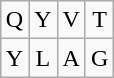<table class="wikitable" | border="1" style="margin: 1em auto 1em auto">
<tr>
<td align="center">Q</td>
<td align="center">Y</td>
<td align="center">V</td>
<td align="center">T</td>
</tr>
<tr>
<td align="center">Y</td>
<td align="center">L</td>
<td align="center">A</td>
<td align="center">G</td>
</tr>
</table>
